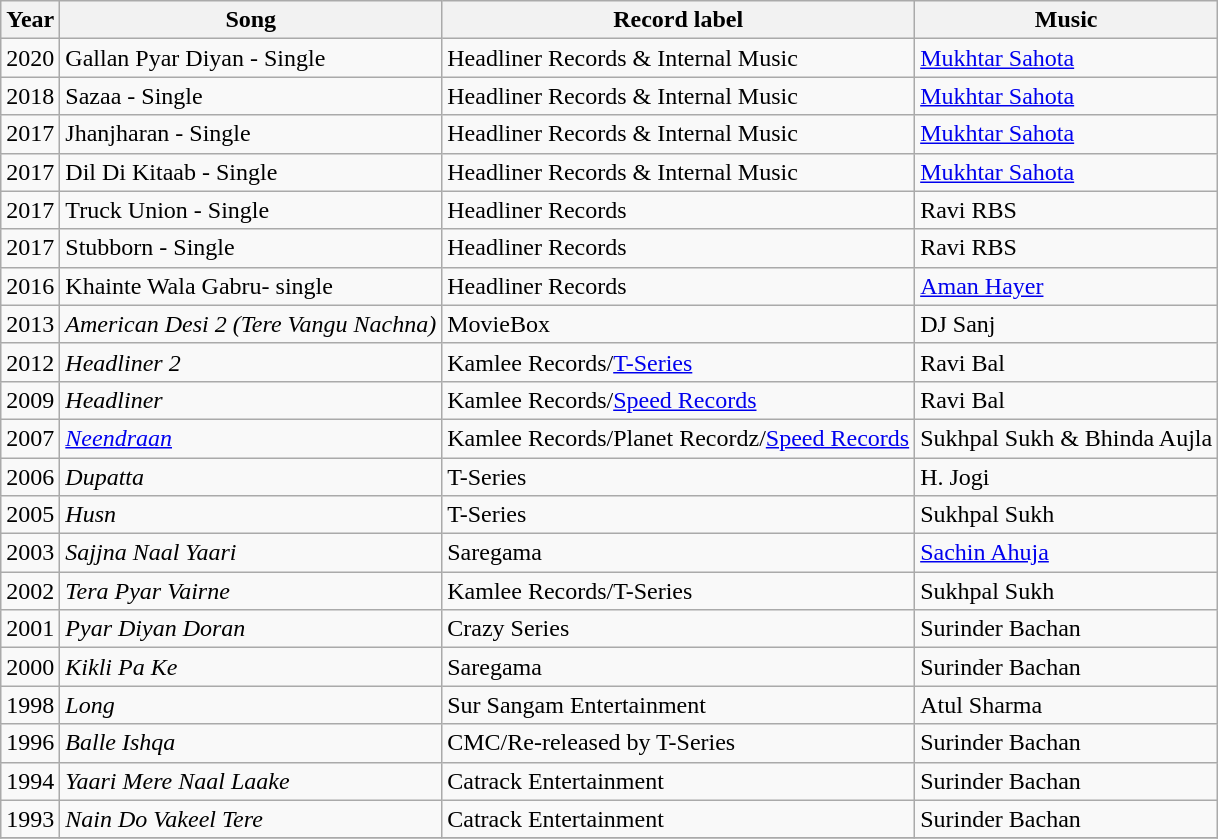<table class="wikitable">
<tr>
<th>Year</th>
<th>Song</th>
<th>Record label</th>
<th>Music</th>
</tr>
<tr>
<td>2020</td>
<td>Gallan Pyar Diyan - Single</td>
<td>Headliner Records & Internal Music</td>
<td><a href='#'>Mukhtar Sahota</a></td>
</tr>
<tr>
<td>2018</td>
<td>Sazaa - Single</td>
<td>Headliner Records & Internal Music</td>
<td><a href='#'>Mukhtar Sahota</a></td>
</tr>
<tr>
<td>2017</td>
<td>Jhanjharan - Single</td>
<td>Headliner Records & Internal Music</td>
<td><a href='#'>Mukhtar Sahota</a></td>
</tr>
<tr>
<td>2017</td>
<td>Dil Di Kitaab - Single</td>
<td>Headliner Records & Internal Music</td>
<td><a href='#'>Mukhtar Sahota</a></td>
</tr>
<tr>
<td>2017</td>
<td>Truck Union - Single</td>
<td>Headliner Records</td>
<td>Ravi RBS</td>
</tr>
<tr>
<td>2017</td>
<td>Stubborn - Single</td>
<td>Headliner Records</td>
<td>Ravi RBS</td>
</tr>
<tr>
<td>2016</td>
<td>Khainte Wala Gabru- single</td>
<td>Headliner Records</td>
<td><a href='#'>Aman Hayer</a></td>
</tr>
<tr>
<td>2013</td>
<td><em>American Desi 2 (Tere Vangu Nachna)</em></td>
<td>MovieBox</td>
<td>DJ Sanj</td>
</tr>
<tr>
<td>2012</td>
<td><em>Headliner 2</em></td>
<td>Kamlee Records/<a href='#'>T-Series</a></td>
<td>Ravi Bal</td>
</tr>
<tr>
<td>2009</td>
<td><em>Headliner</em></td>
<td>Kamlee Records/<a href='#'>Speed Records</a></td>
<td>Ravi Bal</td>
</tr>
<tr>
<td>2007</td>
<td><em><a href='#'>Neendraan</a></em></td>
<td>Kamlee Records/Planet Recordz/<a href='#'>Speed Records</a></td>
<td>Sukhpal Sukh & Bhinda Aujla</td>
</tr>
<tr>
<td>2006</td>
<td><em>Dupatta</em></td>
<td>T-Series</td>
<td>H. Jogi</td>
</tr>
<tr>
<td>2005</td>
<td><em>Husn</em></td>
<td>T-Series</td>
<td>Sukhpal Sukh</td>
</tr>
<tr>
<td>2003</td>
<td><em>Sajjna Naal Yaari</em></td>
<td>Saregama</td>
<td><a href='#'>Sachin Ahuja</a></td>
</tr>
<tr>
<td>2002</td>
<td><em>Tera Pyar Vairne</em></td>
<td>Kamlee Records/T-Series</td>
<td>Sukhpal Sukh</td>
</tr>
<tr>
<td>2001</td>
<td><em>Pyar Diyan Doran</em></td>
<td>Crazy Series</td>
<td>Surinder Bachan</td>
</tr>
<tr>
<td>2000</td>
<td><em>Kikli Pa Ke</em></td>
<td>Saregama</td>
<td>Surinder Bachan</td>
</tr>
<tr>
<td>1998</td>
<td><em>Long</em></td>
<td>Sur Sangam Entertainment</td>
<td>Atul Sharma</td>
</tr>
<tr>
<td>1996</td>
<td><em>Balle Ishqa</em></td>
<td>CMC/Re-released by T-Series</td>
<td>Surinder Bachan</td>
</tr>
<tr>
<td>1994</td>
<td><em>Yaari Mere Naal Laake</em></td>
<td>Catrack Entertainment</td>
<td>Surinder Bachan</td>
</tr>
<tr>
<td>1993</td>
<td><em>Nain Do Vakeel Tere</em></td>
<td>Catrack Entertainment</td>
<td>Surinder Bachan</td>
</tr>
<tr>
</tr>
</table>
